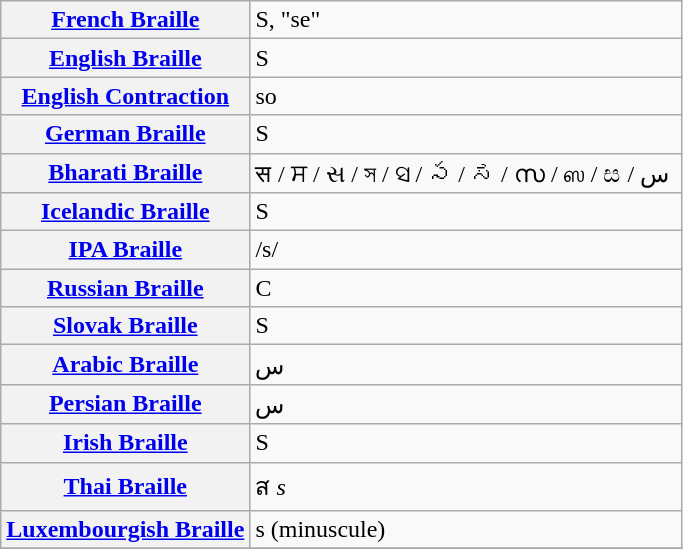<table class="wikitable">
<tr>
<th align=left><a href='#'>French Braille</a></th>
<td>S, "se"</td>
</tr>
<tr>
<th align=left><a href='#'>English Braille</a></th>
<td>S</td>
</tr>
<tr>
<th align=left><a href='#'>English Contraction</a></th>
<td>so</td>
</tr>
<tr>
<th align=left><a href='#'>German Braille</a></th>
<td>S</td>
</tr>
<tr>
<th align=left><a href='#'>Bharati Braille</a></th>
<td>स / ਸ / સ / স / ସ / స / ಸ / സ / ஸ / ස / س ‎</td>
</tr>
<tr>
<th align=left><a href='#'>Icelandic Braille</a></th>
<td>S</td>
</tr>
<tr>
<th align=left><a href='#'>IPA Braille</a></th>
<td>/s/</td>
</tr>
<tr>
<th align=left><a href='#'>Russian Braille</a></th>
<td>С</td>
</tr>
<tr>
<th align=left><a href='#'>Slovak Braille</a></th>
<td>S</td>
</tr>
<tr>
<th align=left><a href='#'>Arabic Braille</a></th>
<td>س</td>
</tr>
<tr>
<th align=left><a href='#'>Persian Braille</a></th>
<td>س</td>
</tr>
<tr>
<th align=left><a href='#'>Irish Braille</a></th>
<td>S</td>
</tr>
<tr>
<th align=left><a href='#'>Thai Braille</a></th>
<td>ส <em>s</em></td>
</tr>
<tr>
<th align=left><a href='#'>Luxembourgish Braille</a></th>
<td>s (minuscule)</td>
</tr>
<tr>
</tr>
</table>
